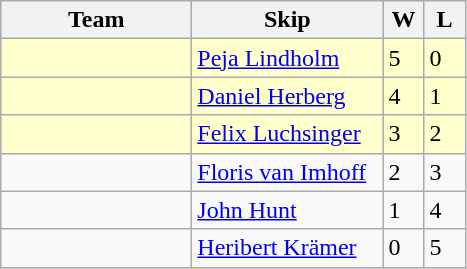<table class="wikitable">
<tr>
<th width="120">Team</th>
<th width="120">Skip</th>
<th width="20">W</th>
<th width="20">L</th>
</tr>
<tr bgcolor="#ffffcc">
<td></td>
<td><a href='#'>Peja Lindholm</a></td>
<td>5</td>
<td>0</td>
</tr>
<tr bgcolor="#ffffcc">
<td></td>
<td><a href='#'>Daniel Herberg</a></td>
<td>4</td>
<td>1</td>
</tr>
<tr bgcolor="#ffffcc">
<td></td>
<td><a href='#'>Felix Luchsinger</a></td>
<td>3</td>
<td>2</td>
</tr>
<tr>
<td></td>
<td><a href='#'>Floris van Imhoff</a></td>
<td>2</td>
<td>3</td>
</tr>
<tr>
<td></td>
<td><a href='#'>John Hunt</a></td>
<td>1</td>
<td>4</td>
</tr>
<tr>
<td></td>
<td><a href='#'>Heribert Krämer</a></td>
<td>0</td>
<td>5</td>
</tr>
</table>
